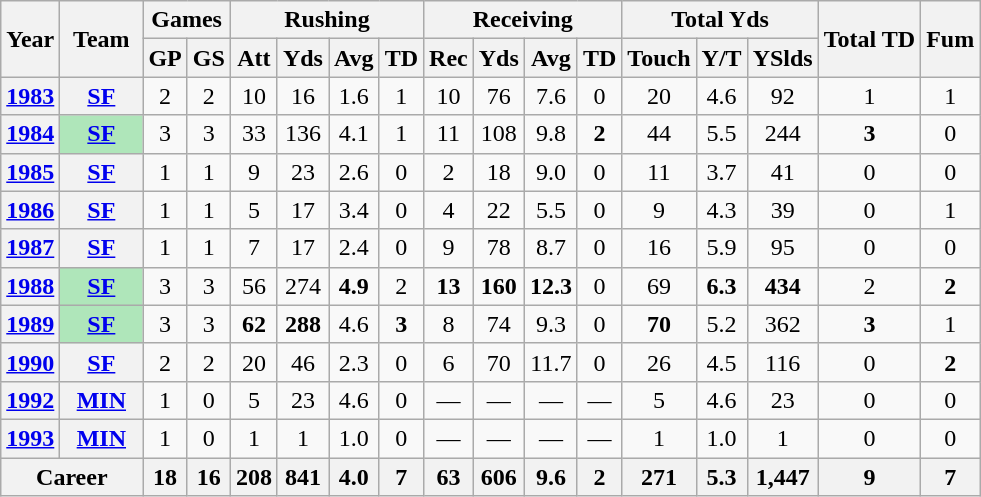<table class="wikitable"style="text-align: center;">
<tr>
<th rowspan="2">Year</th>
<th rowspan="2">Team</th>
<th colspan="2">Games</th>
<th colspan="4">Rushing</th>
<th colspan="4">Receiving</th>
<th colspan="3">Total Yds</th>
<th rowspan="2">Total TD</th>
<th rowspan="2">Fum</th>
</tr>
<tr>
<th>GP</th>
<th>GS</th>
<th>Att</th>
<th>Yds</th>
<th>Avg</th>
<th>TD</th>
<th>Rec</th>
<th>Yds</th>
<th>Avg</th>
<th>TD</th>
<th>Touch</th>
<th>Y/T</th>
<th>YSlds</th>
</tr>
<tr>
<th><a href='#'>1983</a></th>
<th><a href='#'>SF</a></th>
<td>2</td>
<td>2</td>
<td>10</td>
<td>16</td>
<td>1.6</td>
<td>1</td>
<td>10</td>
<td>76</td>
<td>7.6</td>
<td>0</td>
<td>20</td>
<td>4.6</td>
<td>92</td>
<td>1</td>
<td>1</td>
</tr>
<tr>
<th><a href='#'>1984</a></th>
<th style="background:#afe6ba; width:3em;"><a href='#'>SF</a></th>
<td>3</td>
<td>3</td>
<td>33</td>
<td>136</td>
<td>4.1</td>
<td>1</td>
<td>11</td>
<td>108</td>
<td>9.8</td>
<td><strong>2</strong></td>
<td>44</td>
<td>5.5</td>
<td>244</td>
<td><strong>3</strong></td>
<td>0</td>
</tr>
<tr>
<th><a href='#'>1985</a></th>
<th><a href='#'>SF</a></th>
<td>1</td>
<td>1</td>
<td>9</td>
<td>23</td>
<td>2.6</td>
<td>0</td>
<td>2</td>
<td>18</td>
<td>9.0</td>
<td>0</td>
<td>11</td>
<td>3.7</td>
<td>41</td>
<td>0</td>
<td>0</td>
</tr>
<tr>
<th><a href='#'>1986</a></th>
<th><a href='#'>SF</a></th>
<td>1</td>
<td>1</td>
<td>5</td>
<td>17</td>
<td>3.4</td>
<td>0</td>
<td>4</td>
<td>22</td>
<td>5.5</td>
<td>0</td>
<td>9</td>
<td>4.3</td>
<td>39</td>
<td>0</td>
<td>1</td>
</tr>
<tr>
<th><a href='#'>1987</a></th>
<th><a href='#'>SF</a></th>
<td>1</td>
<td>1</td>
<td>7</td>
<td>17</td>
<td>2.4</td>
<td>0</td>
<td>9</td>
<td>78</td>
<td>8.7</td>
<td>0</td>
<td>16</td>
<td>5.9</td>
<td>95</td>
<td>0</td>
<td>0</td>
</tr>
<tr>
<th><a href='#'>1988</a></th>
<th style="background:#afe6ba; width:3em;"><a href='#'>SF</a></th>
<td>3</td>
<td>3</td>
<td>56</td>
<td>274</td>
<td><strong>4.9</strong></td>
<td>2</td>
<td><strong>13</strong></td>
<td><strong>160</strong></td>
<td><strong>12.3</strong></td>
<td>0</td>
<td>69</td>
<td><strong>6.3</strong></td>
<td><strong>434</strong></td>
<td>2</td>
<td><strong>2</strong></td>
</tr>
<tr>
<th><a href='#'>1989</a></th>
<th style="background:#afe6ba; width:3em;"><a href='#'>SF</a></th>
<td>3</td>
<td>3</td>
<td><strong>62</strong></td>
<td><strong>288</strong></td>
<td>4.6</td>
<td><strong>3</strong></td>
<td>8</td>
<td>74</td>
<td>9.3</td>
<td>0</td>
<td><strong>70</strong></td>
<td>5.2</td>
<td>362</td>
<td><strong>3</strong></td>
<td>1</td>
</tr>
<tr>
<th><a href='#'>1990</a></th>
<th><a href='#'>SF</a></th>
<td>2</td>
<td>2</td>
<td>20</td>
<td>46</td>
<td>2.3</td>
<td>0</td>
<td>6</td>
<td>70</td>
<td>11.7</td>
<td>0</td>
<td>26</td>
<td>4.5</td>
<td>116</td>
<td>0</td>
<td><strong>2</strong></td>
</tr>
<tr>
<th><a href='#'>1992</a></th>
<th><a href='#'>MIN</a></th>
<td>1</td>
<td>0</td>
<td>5</td>
<td>23</td>
<td>4.6</td>
<td>0</td>
<td>—</td>
<td>—</td>
<td>—</td>
<td>—</td>
<td>5</td>
<td>4.6</td>
<td>23</td>
<td>0</td>
<td>0</td>
</tr>
<tr>
<th><a href='#'>1993</a></th>
<th><a href='#'>MIN</a></th>
<td>1</td>
<td>0</td>
<td>1</td>
<td>1</td>
<td>1.0</td>
<td>0</td>
<td>—</td>
<td>—</td>
<td>—</td>
<td>—</td>
<td>1</td>
<td>1.0</td>
<td>1</td>
<td>0</td>
<td>0</td>
</tr>
<tr>
<th colspan="2">Career</th>
<th>18</th>
<th>16</th>
<th>208</th>
<th>841</th>
<th>4.0</th>
<th>7</th>
<th>63</th>
<th>606</th>
<th>9.6</th>
<th>2</th>
<th>271</th>
<th>5.3</th>
<th>1,447</th>
<th>9</th>
<th>7</th>
</tr>
</table>
